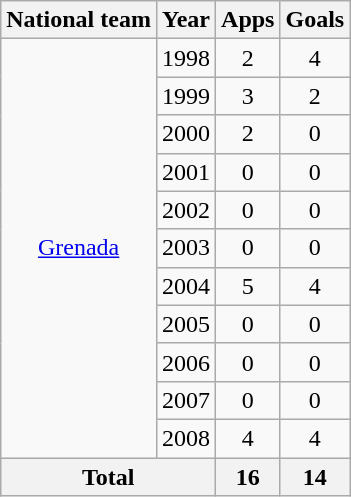<table class="wikitable" style="text-align:center">
<tr>
<th>National team</th>
<th>Year</th>
<th>Apps</th>
<th>Goals</th>
</tr>
<tr>
<td rowspan="11"><a href='#'>Grenada</a></td>
<td>1998</td>
<td>2</td>
<td>4</td>
</tr>
<tr>
<td>1999</td>
<td>3</td>
<td>2</td>
</tr>
<tr>
<td>2000</td>
<td>2</td>
<td>0</td>
</tr>
<tr>
<td>2001</td>
<td>0</td>
<td>0</td>
</tr>
<tr>
<td>2002</td>
<td>0</td>
<td>0</td>
</tr>
<tr>
<td>2003</td>
<td>0</td>
<td>0</td>
</tr>
<tr>
<td>2004</td>
<td>5</td>
<td>4</td>
</tr>
<tr>
<td>2005</td>
<td>0</td>
<td>0</td>
</tr>
<tr>
<td>2006</td>
<td>0</td>
<td>0</td>
</tr>
<tr>
<td>2007</td>
<td>0</td>
<td>0</td>
</tr>
<tr>
<td>2008</td>
<td>4</td>
<td>4</td>
</tr>
<tr>
<th colspan="2">Total</th>
<th>16</th>
<th>14</th>
</tr>
</table>
